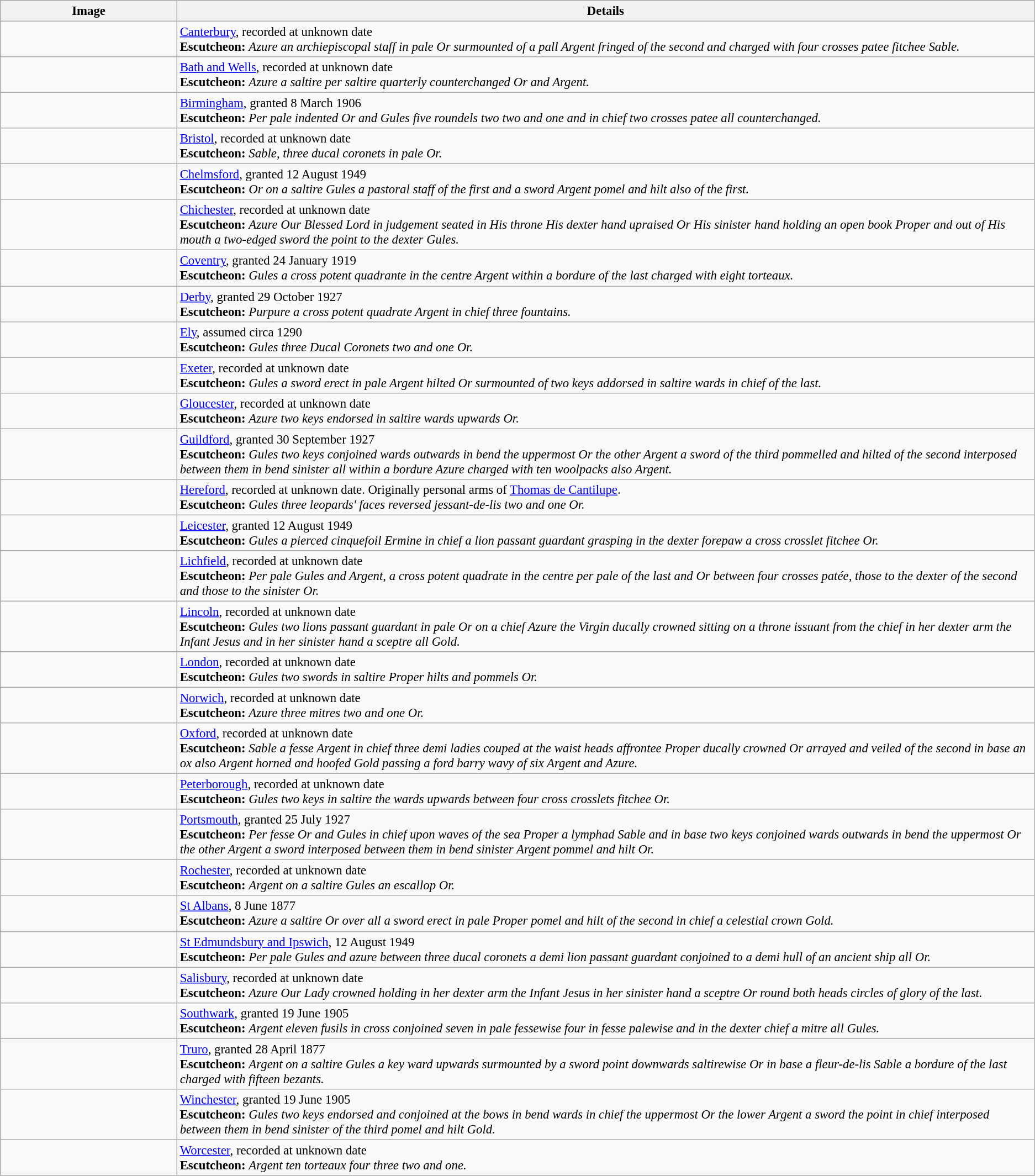<table class=wikitable style=font-size:95%>
<tr style="vertical-align:top; text-align:center;">
<th style="width:206px;">Image</th>
<th>Details</th>
</tr>
<tr valign=top>
<td align=center></td>
<td><a href='#'>Canterbury</a>, recorded at unknown date<br><strong>Escutcheon:</strong> <em>Azure an archiepiscopal staff in pale Or surmounted of a pall Argent fringed of the second and charged with four crosses patee fitchee Sable.</em><br>
</td>
</tr>
<tr valign=top>
<td align=center></td>
<td><a href='#'>Bath and Wells</a>, recorded at unknown date<br><strong>Escutcheon:</strong> <em>Azure a saltire per saltire quarterly counterchanged Or and Argent.</em></td>
</tr>
<tr valign=top>
<td align=center></td>
<td><a href='#'>Birmingham</a>, granted 8 March 1906<br><strong>Escutcheon:</strong> <em>Per pale indented Or and Gules five roundels two two and one and in chief two crosses patee all counterchanged.</em> </td>
</tr>
<tr valign=top>
<td align=center></td>
<td><a href='#'>Bristol</a>, recorded at unknown date<br><strong>Escutcheon:</strong> <em>Sable, three ducal coronets in pale Or.</em></td>
</tr>
<tr valign=top>
<td align=center></td>
<td><a href='#'>Chelmsford</a>, granted 12 August 1949<br><strong>Escutcheon:</strong> <em>Or on a saltire Gules a pastoral staff of the first and a sword Argent pomel and hilt also of the first.</em></td>
</tr>
<tr valign=top>
<td align=center></td>
<td><a href='#'>Chichester</a>, recorded at unknown date<br><strong>Escutcheon:</strong> <em>Azure Our Blessed Lord in judgement seated in His throne His dexter hand upraised Or His sinister hand holding an open book Proper and out of His mouth a two-edged sword the point to the dexter Gules.</em></td>
</tr>
<tr valign=top>
<td align=center></td>
<td><a href='#'>Coventry</a>, granted 24 January 1919<br><strong>Escutcheon:</strong> <em>Gules a cross potent quadrante in the centre Argent within a bordure of the last charged with eight torteaux.</em></td>
</tr>
<tr valign=top>
<td align=center></td>
<td><a href='#'>Derby</a>, granted 29 October 1927<br><strong>Escutcheon:</strong> <em>Purpure a cross potent quadrate Argent in chief three fountains.</em></td>
</tr>
<tr valign=top>
<td align=center></td>
<td><a href='#'>Ely</a>, assumed circa 1290<br><strong>Escutcheon:</strong> <em>Gules three Ducal Coronets two and one Or.</em></td>
</tr>
<tr valign=top>
<td align=center></td>
<td><a href='#'>Exeter</a>, recorded at unknown date<br><strong>Escutcheon:</strong> <em>Gules a sword erect in pale Argent hilted Or surmounted of two keys addorsed in saltire wards in chief of the last.</em></td>
</tr>
<tr valign=top>
<td align=center></td>
<td><a href='#'>Gloucester</a>, recorded at unknown date<br><strong>Escutcheon:</strong> <em>Azure two keys endorsed in saltire wards upwards Or.</em></td>
</tr>
<tr valign=top>
<td align=center></td>
<td><a href='#'>Guildford</a>, granted 30 September 1927<br><strong>Escutcheon:</strong> <em>Gules two keys conjoined wards outwards in bend the uppermost Or the other Argent a sword of the third pommelled and hilted of the second interposed between them in bend sinister all within a bordure Azure charged with ten woolpacks also Argent.</em></td>
</tr>
<tr valign=top>
<td align=center></td>
<td><a href='#'>Hereford</a>, recorded at unknown date. Originally personal arms of <a href='#'>Thomas de Cantilupe</a>.<br><strong>Escutcheon:</strong> <em>Gules three leopards' faces reversed jessant-de-lis two and one Or.</em></td>
</tr>
<tr valign=top>
<td align=center></td>
<td><a href='#'>Leicester</a>, granted 12 August 1949<br><strong>Escutcheon:</strong> <em>Gules a pierced cinquefoil Ermine in chief a lion passant guardant grasping in the dexter forepaw a cross crosslet fitchee Or.</em></td>
</tr>
<tr valign=top>
<td align=center></td>
<td><a href='#'>Lichfield</a>, recorded at unknown date<br><strong>Escutcheon:</strong> <em>Per pale Gules and Argent, a cross potent quadrate in the centre per pale of the last and Or between four crosses patée, those to the dexter of the second and those to the sinister Or.</em></td>
</tr>
<tr valign=top>
<td align=center></td>
<td><a href='#'>Lincoln</a>, recorded at unknown date<br><strong>Escutcheon:</strong> <em>Gules two lions passant guardant in pale Or on a chief Azure the Virgin ducally crowned sitting on a throne issuant from the chief in her dexter arm the Infant Jesus and in her sinister hand a sceptre all Gold.</em></td>
</tr>
<tr valign=top>
<td align=center></td>
<td><a href='#'>London</a>, recorded at unknown date<br><strong>Escutcheon:</strong> <em>Gules two swords in saltire Proper hilts and pommels Or.</em></td>
</tr>
<tr valign=top>
<td align=center></td>
<td><a href='#'>Norwich</a>, recorded at unknown date<br><strong>Escutcheon:</strong> <em>Azure three mitres two and one Or.</em></td>
</tr>
<tr valign=top>
<td align=center></td>
<td><a href='#'>Oxford</a>, recorded at unknown date<br><strong>Escutcheon:</strong> <em>Sable a fesse Argent in chief three demi ladies couped at the waist heads affrontee Proper ducally crowned Or arrayed and veiled of the second in base an ox also Argent horned and hoofed Gold passing a ford barry wavy of six Argent and Azure.</em></td>
</tr>
<tr valign=top>
<td align=center></td>
<td><a href='#'>Peterborough</a>, recorded at unknown date<br><strong>Escutcheon:</strong> <em>Gules two keys in saltire the wards upwards between four cross crosslets fitchee Or.</em></td>
</tr>
<tr valign=top>
<td align=center></td>
<td><a href='#'>Portsmouth</a>, granted 25 July 1927<br><strong>Escutcheon:</strong> <em>Per fesse Or and Gules in chief upon waves of the sea Proper a lymphad Sable and in base two keys conjoined wards outwards in bend the uppermost Or the other Argent a sword interposed between them in bend sinister Argent pommel and hilt Or.</em></td>
</tr>
<tr valign=top>
<td align=center></td>
<td><a href='#'>Rochester</a>, recorded at unknown date<br><strong>Escutcheon:</strong> <em>Argent on a saltire Gules an escallop Or.</em></td>
</tr>
<tr valign=top>
<td align=center></td>
<td><a href='#'>St Albans</a>, 8 June 1877<br><strong>Escutcheon:</strong> <em>Azure a saltire Or over all a sword erect in pale Proper pomel and hilt of the second in chief a celestial crown Gold.</em></td>
</tr>
<tr valign=top>
<td align=center></td>
<td><a href='#'>St Edmundsbury and Ipswich</a>, 12 August 1949<br><strong>Escutcheon:</strong> <em>Per pale Gules and azure between three ducal coronets a demi lion passant guardant conjoined to a demi hull of an ancient ship all Or.</em></td>
</tr>
<tr valign=top>
<td align=center></td>
<td><a href='#'>Salisbury</a>, recorded at unknown date<br><strong>Escutcheon:</strong> <em>Azure Our Lady crowned holding in her dexter arm the Infant Jesus in her sinister hand a sceptre Or round both heads circles of glory of the last.</em></td>
</tr>
<tr valign=top>
<td align=center></td>
<td><a href='#'>Southwark</a>, granted 19 June 1905<br><strong>Escutcheon:</strong> <em>Argent eleven fusils in cross conjoined seven in pale fessewise four in fesse palewise and in the dexter chief a mitre all Gules.</em></td>
</tr>
<tr valign=top>
<td align=center></td>
<td><a href='#'>Truro</a>, granted 28 April 1877<br><strong>Escutcheon:</strong> <em>Argent on a saltire Gules a key ward upwards surmounted by a sword point downwards saltirewise Or in base a fleur-de-lis Sable a bordure of the last charged with fifteen bezants.</em></td>
</tr>
<tr valign=top>
<td align=center></td>
<td><a href='#'>Winchester</a>, granted 19 June 1905<br><strong>Escutcheon:</strong> <em>Gules two keys endorsed and conjoined at the bows in bend wards in chief the uppermost Or the lower Argent a sword the point in chief interposed between them in bend sinister of the third pomel and hilt Gold.</em></td>
</tr>
<tr valign=top>
<td align=center></td>
<td><a href='#'>Worcester</a>, recorded at unknown date<br><strong>Escutcheon:</strong> <em>Argent ten torteaux four three two and one.</em></td>
</tr>
</table>
